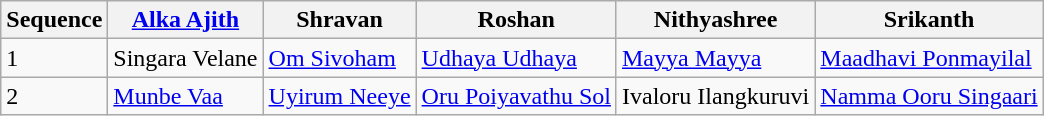<table class="wikitable">
<tr>
<th>Sequence</th>
<th><a href='#'>Alka Ajith</a></th>
<th>Shravan</th>
<th>Roshan</th>
<th>Nithyashree</th>
<th>Srikanth</th>
</tr>
<tr>
<td>1</td>
<td>Singara Velane</td>
<td><a href='#'>Om Sivoham</a></td>
<td><a href='#'>Udhaya Udhaya</a></td>
<td><a href='#'>Mayya Mayya</a></td>
<td><a href='#'>Maadhavi Ponmayilal</a></td>
</tr>
<tr>
<td>2</td>
<td><a href='#'>Munbe Vaa</a></td>
<td><a href='#'>Uyirum Neeye</a></td>
<td><a href='#'>Oru Poiyavathu Sol</a></td>
<td>Ivaloru Ilangkuruvi</td>
<td><a href='#'>Namma Ooru Singaari</a></td>
</tr>
</table>
